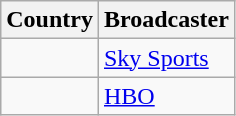<table class="wikitable">
<tr>
<th align=center>Country</th>
<th align=center>Broadcaster</th>
</tr>
<tr>
<td></td>
<td><a href='#'>Sky Sports</a></td>
</tr>
<tr>
<td></td>
<td><a href='#'>HBO</a></td>
</tr>
</table>
